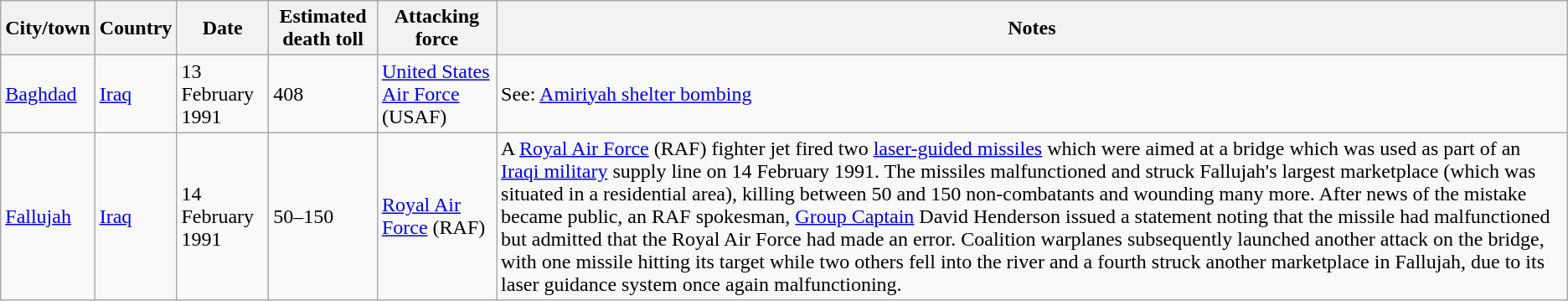<table class="wikitable">
<tr>
<th>City/town</th>
<th>Country</th>
<th>Date</th>
<th>Estimated death toll</th>
<th>Attacking force</th>
<th>Notes</th>
</tr>
<tr>
<td><a href='#'>Baghdad</a></td>
<td><a href='#'>Iraq</a></td>
<td>13 February 1991</td>
<td>408</td>
<td><a href='#'>United States Air Force</a> (USAF)</td>
<td>See: <a href='#'>Amiriyah shelter bombing</a></td>
</tr>
<tr>
<td><a href='#'>Fallujah</a></td>
<td><a href='#'>Iraq</a></td>
<td>14 February 1991</td>
<td>50–150</td>
<td><a href='#'>Royal Air Force</a> (RAF)</td>
<td>A <a href='#'>Royal Air Force</a> (RAF) fighter jet fired two <a href='#'>laser-guided missiles</a> which were aimed at a bridge which was used as part of an <a href='#'>Iraqi military</a> supply line on 14 February 1991. The missiles malfunctioned and struck Fallujah's largest marketplace (which was situated in a residential area), killing between 50 and 150 non-combatants and wounding many more. After news of the mistake became public, an RAF spokesman, <a href='#'>Group Captain</a> David Henderson issued a statement noting that the missile had malfunctioned but admitted that the Royal Air Force had made an error. Coalition warplanes subsequently launched another attack on the bridge, with one missile hitting its target while two others fell into the river and a fourth struck another marketplace in Fallujah, due to its laser guidance system once again malfunctioning.</td>
</tr>
</table>
